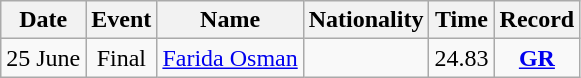<table class=wikitable style=text-align:center>
<tr>
<th>Date</th>
<th>Event</th>
<th>Name</th>
<th>Nationality</th>
<th>Time</th>
<th>Record</th>
</tr>
<tr>
<td>25 June</td>
<td>Final</td>
<td align=left><a href='#'>Farida Osman</a></td>
<td align=left></td>
<td>24.83</td>
<td><strong><a href='#'>GR</a></strong></td>
</tr>
</table>
